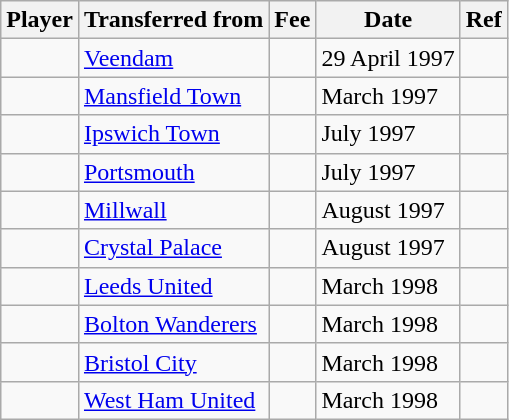<table class="sortable wikitable" style="text-align:center; text-align:left">
<tr>
<th scope="col">Player</th>
<th scope="col">Transferred from</th>
<th scope="col">Fee</th>
<th scope="col">Date</th>
<th scope="col">Ref</th>
</tr>
<tr>
<td></td>
<td><a href='#'>Veendam</a></td>
<td></td>
<td>29 April 1997</td>
<td></td>
</tr>
<tr>
<td></td>
<td><a href='#'>Mansfield Town</a></td>
<td></td>
<td>March 1997</td>
<td></td>
</tr>
<tr>
<td></td>
<td><a href='#'>Ipswich Town</a></td>
<td></td>
<td>July 1997</td>
<td></td>
</tr>
<tr>
<td></td>
<td><a href='#'>Portsmouth</a></td>
<td></td>
<td>July 1997</td>
<td></td>
</tr>
<tr>
<td></td>
<td><a href='#'>Millwall</a></td>
<td></td>
<td>August 1997</td>
<td></td>
</tr>
<tr>
<td></td>
<td><a href='#'>Crystal Palace</a></td>
<td></td>
<td>August 1997</td>
<td></td>
</tr>
<tr>
<td></td>
<td><a href='#'>Leeds United</a></td>
<td></td>
<td>March 1998</td>
<td></td>
</tr>
<tr>
<td></td>
<td><a href='#'>Bolton Wanderers</a></td>
<td></td>
<td>March 1998</td>
<td></td>
</tr>
<tr>
<td></td>
<td><a href='#'>Bristol City</a></td>
<td></td>
<td>March 1998</td>
<td></td>
</tr>
<tr>
<td></td>
<td><a href='#'>West Ham United</a></td>
<td></td>
<td>March 1998</td>
<td></td>
</tr>
</table>
